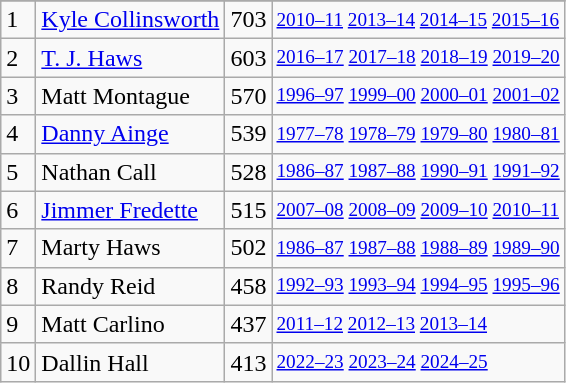<table class="wikitable">
<tr>
</tr>
<tr>
<td>1</td>
<td><a href='#'>Kyle Collinsworth</a></td>
<td>703</td>
<td style="font-size:80%;"><a href='#'>2010–11</a> <a href='#'>2013–14</a> <a href='#'>2014–15</a> <a href='#'>2015–16</a></td>
</tr>
<tr>
<td>2</td>
<td><a href='#'>T. J. Haws</a></td>
<td>603</td>
<td style="font-size:80%;"><a href='#'>2016–17</a> <a href='#'>2017–18</a> <a href='#'>2018–19</a> <a href='#'>2019–20</a></td>
</tr>
<tr>
<td>3</td>
<td>Matt Montague</td>
<td>570</td>
<td style="font-size:80%;"><a href='#'>1996–97</a> <a href='#'>1999–00</a> <a href='#'>2000–01</a> <a href='#'>2001–02</a></td>
</tr>
<tr>
<td>4</td>
<td><a href='#'>Danny Ainge</a></td>
<td>539</td>
<td style="font-size:80%;"><a href='#'>1977–78</a> <a href='#'>1978–79</a> <a href='#'>1979–80</a> <a href='#'>1980–81</a></td>
</tr>
<tr>
<td>5</td>
<td>Nathan Call</td>
<td>528</td>
<td style="font-size:80%;"><a href='#'>1986–87</a> <a href='#'>1987–88</a> <a href='#'>1990–91</a> <a href='#'>1991–92</a></td>
</tr>
<tr>
<td>6</td>
<td><a href='#'>Jimmer Fredette</a></td>
<td>515</td>
<td style="font-size:80%;"><a href='#'>2007–08</a> <a href='#'>2008–09</a> <a href='#'>2009–10</a> <a href='#'>2010–11</a></td>
</tr>
<tr>
<td>7</td>
<td>Marty Haws</td>
<td>502</td>
<td style="font-size:80%;"><a href='#'>1986–87</a> <a href='#'>1987–88</a> <a href='#'>1988–89</a> <a href='#'>1989–90</a></td>
</tr>
<tr>
<td>8</td>
<td>Randy Reid</td>
<td>458</td>
<td style="font-size:80%;"><a href='#'>1992–93</a> <a href='#'>1993–94</a> <a href='#'>1994–95</a> <a href='#'>1995–96</a></td>
</tr>
<tr>
<td>9</td>
<td>Matt Carlino</td>
<td>437</td>
<td style="font-size:80%;"><a href='#'>2011–12</a> <a href='#'>2012–13</a> <a href='#'>2013–14</a></td>
</tr>
<tr>
<td>10</td>
<td>Dallin Hall</td>
<td>413</td>
<td style="font-size:80%;"><a href='#'>2022–23</a> <a href='#'>2023–24</a> <a href='#'>2024–25</a></td>
</tr>
</table>
